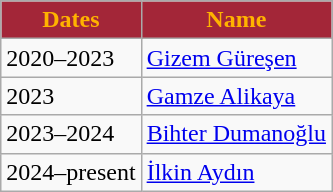<table class="wikitable">
<tr>
<th style="color:#FFB300; background:#A32638;">Dates</th>
<th style="color:#FFB300; background:#A32638;">Name</th>
</tr>
<tr>
<td>2020–2023</td>
<td> <a href='#'>Gizem Güreşen</a></td>
</tr>
<tr>
<td>2023</td>
<td> <a href='#'>Gamze Alikaya</a></td>
</tr>
<tr>
<td>2023–2024</td>
<td> <a href='#'>Bihter Dumanoğlu</a></td>
</tr>
<tr>
<td>2024–present</td>
<td> <a href='#'>İlkin Aydın</a></td>
</tr>
</table>
